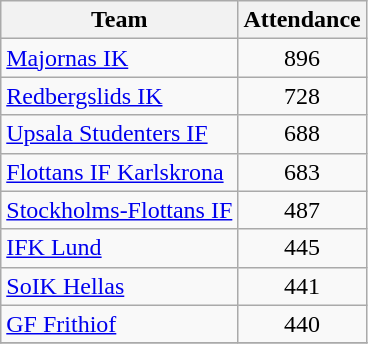<table class="wikitable sortable">
<tr>
<th>Team</th>
<th>Attendance</th>
</tr>
<tr>
<td><a href='#'>Majornas IK</a></td>
<td align=center>896</td>
</tr>
<tr>
<td><a href='#'>Redbergslids IK</a></td>
<td align=center>728</td>
</tr>
<tr>
<td><a href='#'>Upsala Studenters IF</a></td>
<td align=center>688</td>
</tr>
<tr>
<td><a href='#'>Flottans IF Karlskrona</a></td>
<td align=center>683</td>
</tr>
<tr>
<td><a href='#'>Stockholms-Flottans IF</a></td>
<td align=center>487</td>
</tr>
<tr>
<td><a href='#'>IFK Lund</a></td>
<td align=center>445</td>
</tr>
<tr>
<td><a href='#'>SoIK Hellas</a></td>
<td align=center>441</td>
</tr>
<tr>
<td><a href='#'>GF Frithiof</a></td>
<td align=center>440</td>
</tr>
<tr>
</tr>
</table>
